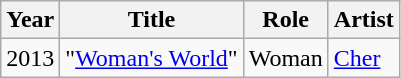<table class="wikitable">
<tr>
<th>Year</th>
<th>Title</th>
<th>Role</th>
<th>Artist</th>
</tr>
<tr>
<td>2013</td>
<td>"<a href='#'>Woman's World</a>"</td>
<td>Woman</td>
<td><a href='#'>Cher</a></td>
</tr>
</table>
